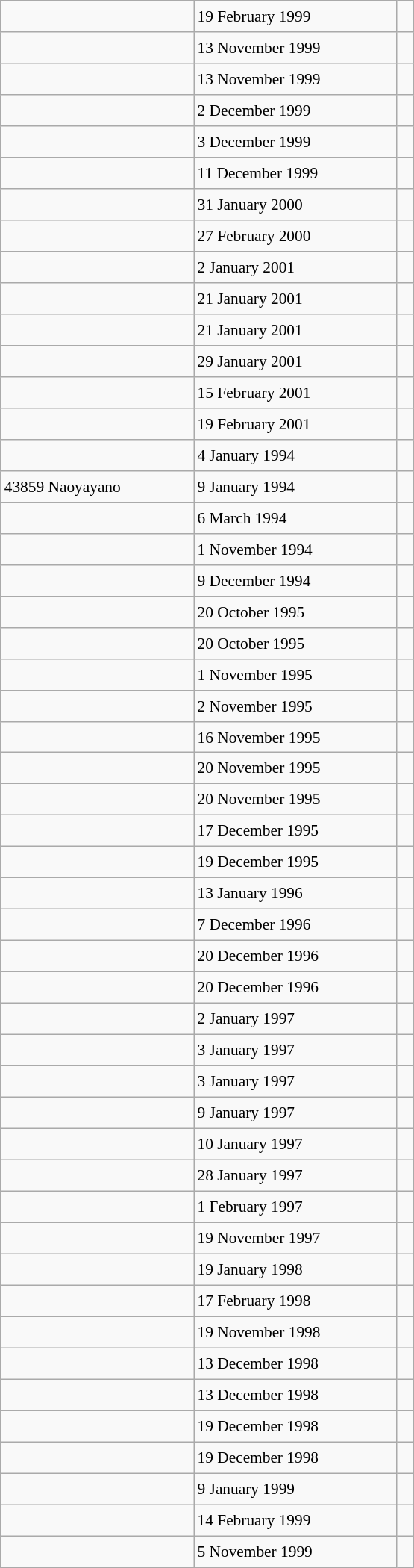<table class="wikitable" style="font-size: 89%; float: left; width: 26em; margin-right: 1em; height: 1400px">
<tr>
<td></td>
<td>19 February 1999</td>
<td></td>
</tr>
<tr>
<td></td>
<td>13 November 1999</td>
<td></td>
</tr>
<tr>
<td></td>
<td>13 November 1999</td>
<td></td>
</tr>
<tr>
<td></td>
<td>2 December 1999</td>
<td></td>
</tr>
<tr>
<td></td>
<td>3 December 1999</td>
<td></td>
</tr>
<tr>
<td></td>
<td>11 December 1999</td>
<td></td>
</tr>
<tr>
<td></td>
<td>31 January 2000</td>
<td></td>
</tr>
<tr>
<td></td>
<td>27 February 2000</td>
<td></td>
</tr>
<tr>
<td></td>
<td>2 January 2001</td>
<td></td>
</tr>
<tr>
<td></td>
<td>21 January 2001</td>
<td></td>
</tr>
<tr>
<td></td>
<td>21 January 2001</td>
<td></td>
</tr>
<tr>
<td></td>
<td>29 January 2001</td>
<td></td>
</tr>
<tr>
<td></td>
<td>15 February 2001</td>
<td></td>
</tr>
<tr>
<td></td>
<td>19 February 2001</td>
<td></td>
</tr>
<tr>
<td></td>
<td>4 January 1994</td>
<td></td>
</tr>
<tr>
<td>43859 Naoyayano</td>
<td>9 January 1994</td>
<td> </td>
</tr>
<tr>
<td></td>
<td>6 March 1994</td>
<td></td>
</tr>
<tr>
<td></td>
<td>1 November 1994</td>
<td></td>
</tr>
<tr>
<td></td>
<td>9 December 1994</td>
<td></td>
</tr>
<tr>
<td></td>
<td>20 October 1995</td>
<td></td>
</tr>
<tr>
<td></td>
<td>20 October 1995</td>
<td></td>
</tr>
<tr>
<td></td>
<td>1 November 1995</td>
<td></td>
</tr>
<tr>
<td></td>
<td>2 November 1995</td>
<td></td>
</tr>
<tr>
<td></td>
<td>16 November 1995</td>
<td></td>
</tr>
<tr>
<td></td>
<td>20 November 1995</td>
<td></td>
</tr>
<tr>
<td></td>
<td>20 November 1995</td>
<td></td>
</tr>
<tr>
<td></td>
<td>17 December 1995</td>
<td></td>
</tr>
<tr>
<td></td>
<td>19 December 1995</td>
<td></td>
</tr>
<tr>
<td></td>
<td>13 January 1996</td>
<td></td>
</tr>
<tr>
<td></td>
<td>7 December 1996</td>
<td></td>
</tr>
<tr>
<td></td>
<td>20 December 1996</td>
<td></td>
</tr>
<tr>
<td></td>
<td>20 December 1996</td>
<td></td>
</tr>
<tr>
<td></td>
<td>2 January 1997</td>
<td></td>
</tr>
<tr>
<td></td>
<td>3 January 1997</td>
<td></td>
</tr>
<tr>
<td></td>
<td>3 January 1997</td>
<td></td>
</tr>
<tr>
<td></td>
<td>9 January 1997</td>
<td></td>
</tr>
<tr>
<td></td>
<td>10 January 1997</td>
<td></td>
</tr>
<tr>
<td></td>
<td>28 January 1997</td>
<td></td>
</tr>
<tr>
<td></td>
<td>1 February 1997</td>
<td></td>
</tr>
<tr>
<td></td>
<td>19 November 1997</td>
<td></td>
</tr>
<tr>
<td></td>
<td>19 January 1998</td>
<td></td>
</tr>
<tr>
<td></td>
<td>17 February 1998</td>
<td></td>
</tr>
<tr>
<td></td>
<td>19 November 1998</td>
<td></td>
</tr>
<tr>
<td></td>
<td>13 December 1998</td>
<td></td>
</tr>
<tr>
<td></td>
<td>13 December 1998</td>
<td></td>
</tr>
<tr>
<td></td>
<td>19 December 1998</td>
<td></td>
</tr>
<tr>
<td></td>
<td>19 December 1998</td>
<td></td>
</tr>
<tr>
<td></td>
<td>9 January 1999</td>
<td></td>
</tr>
<tr>
<td></td>
<td>14 February 1999</td>
<td></td>
</tr>
<tr>
<td></td>
<td>5 November 1999</td>
<td></td>
</tr>
</table>
